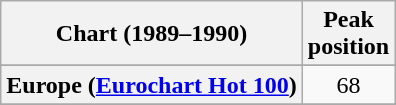<table class="wikitable sortable plainrowheaders" style="text-align:center">
<tr>
<th>Chart (1989–1990)</th>
<th>Peak<br>position</th>
</tr>
<tr>
</tr>
<tr>
<th scope="row">Europe (<a href='#'>Eurochart Hot 100</a>)</th>
<td>68</td>
</tr>
<tr>
</tr>
<tr>
</tr>
<tr>
</tr>
<tr>
</tr>
</table>
